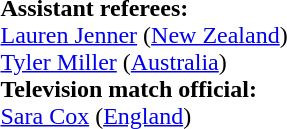<table style="width:100%">
<tr>
<td><br><strong>Assistant referees:</strong>
<br><a href='#'>Lauren Jenner</a> (<a href='#'>New Zealand</a>)
<br><a href='#'>Tyler Miller</a> (<a href='#'>Australia</a>)
<br><strong>Television match official:</strong>
<br><a href='#'>Sara Cox</a> (<a href='#'>England</a>)</td>
</tr>
</table>
